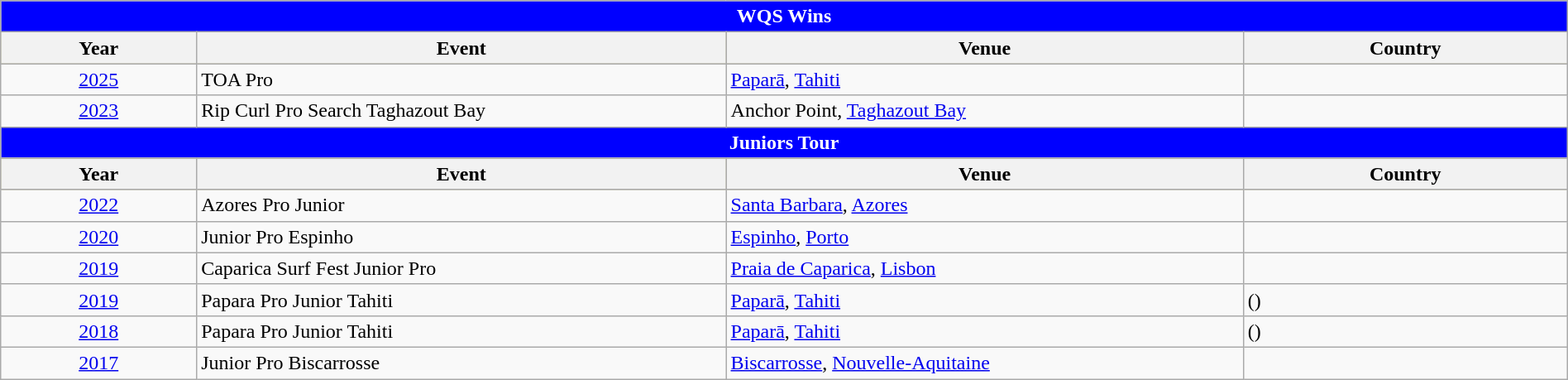<table class="wikitable" style="width:100%;">
<tr>
<td colspan="4;" style="background: blue; color: white" align="center"><strong>WQS Wins</strong></td>
</tr>
<tr bgcolor=#bdb76b>
<th>Year</th>
<th>Event</th>
<th>Venue</th>
<th>Country</th>
</tr>
<tr>
<td style="text-align:center"><a href='#'>2025</a></td>
<td>TOA Pro</td>
<td><a href='#'>Paparā</a>, <a href='#'>Tahiti</a></td>
<td></td>
</tr>
<tr>
<td style="text-align:center"><a href='#'>2023</a></td>
<td>Rip Curl Pro Search Taghazout Bay</td>
<td>Anchor Point, <a href='#'>Taghazout Bay</a></td>
<td></td>
</tr>
<tr>
<td colspan="4;" style="background: blue; color: white" align="center"><strong>Juniors Tour</strong></td>
</tr>
<tr bgcolor=#bdb76b>
<th>Year</th>
<th width=   33.8%>Event</th>
<th width=     33%>Venue</th>
<th>Country</th>
</tr>
<tr>
<td style="text-align:center"><a href='#'>2022</a></td>
<td>Azores Pro Junior</td>
<td><a href='#'>Santa Barbara</a>, <a href='#'>Azores</a></td>
<td></td>
</tr>
<tr>
<td style="text-align:center"><a href='#'>2020</a></td>
<td>Junior Pro Espinho</td>
<td><a href='#'>Espinho</a>, <a href='#'>Porto</a></td>
<td></td>
</tr>
<tr>
<td style="text-align:center"><a href='#'>2019</a></td>
<td>Caparica Surf Fest Junior Pro</td>
<td><a href='#'>Praia de Caparica</a>, <a href='#'>Lisbon</a></td>
<td></td>
</tr>
<tr>
<td style="text-align:center"><a href='#'>2019</a></td>
<td>Papara Pro Junior Tahiti</td>
<td><a href='#'>Paparā</a>, <a href='#'>Tahiti</a></td>
<td> ()</td>
</tr>
<tr>
<td style="text-align:center"><a href='#'>2018</a></td>
<td>Papara Pro Junior Tahiti</td>
<td><a href='#'>Paparā</a>, <a href='#'>Tahiti</a></td>
<td> ()</td>
</tr>
<tr>
<td style="text-align:center"><a href='#'>2017</a></td>
<td>Junior Pro Biscarrosse</td>
<td><a href='#'>Biscarrosse</a>, <a href='#'>Nouvelle-Aquitaine</a></td>
<td></td>
</tr>
</table>
